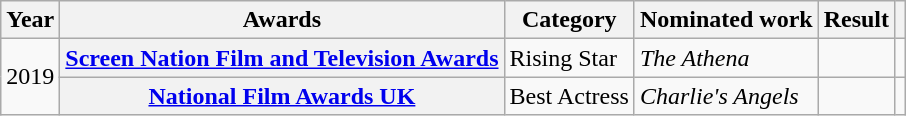<table class="wikitable sortable plainrowheaders">
<tr>
<th>Year</th>
<th>Awards</th>
<th>Category</th>
<th>Nominated work</th>
<th>Result</th>
<th scope="col" class="unsortable"></th>
</tr>
<tr>
<td rowspan="2">2019</td>
<th scope="row" rowspan="1" style="text-align:center;"><a href='#'>Screen Nation Film and Television Awards</a></th>
<td>Rising Star</td>
<td><em>The Athena</em></td>
<td></td>
<td style="text-align:center;"></td>
</tr>
<tr>
<th scope="row" rowspan="1" style="text-align:center;"><a href='#'>National Film Awards UK</a></th>
<td>Best Actress</td>
<td><em>Charlie's Angels</td>
<td></td>
<td style="text-align:center;"></td>
</tr>
</table>
